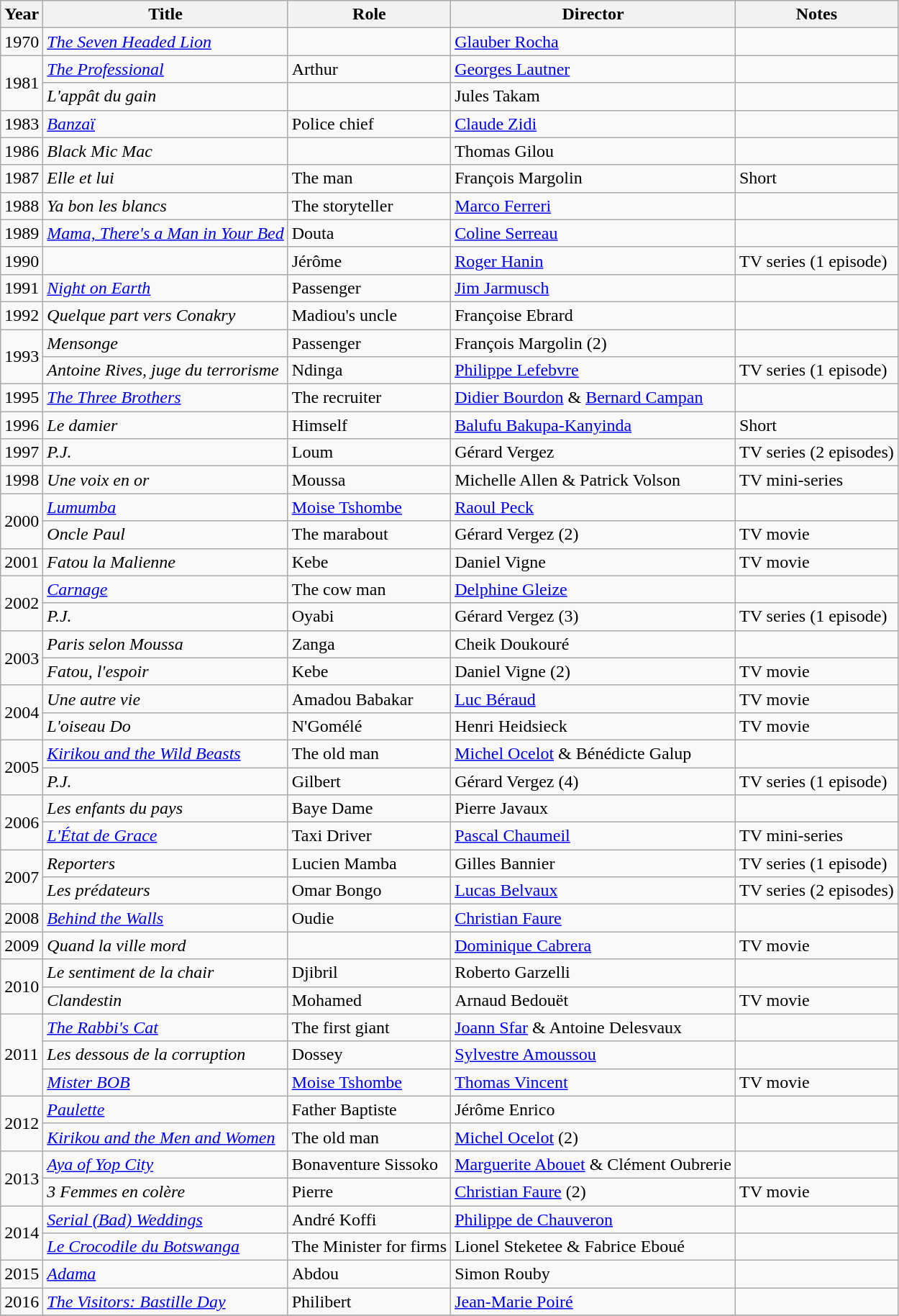<table class="wikitable sortable">
<tr>
<th>Year</th>
<th>Title</th>
<th>Role</th>
<th>Director</th>
<th class="unsortable">Notes</th>
</tr>
<tr>
<td rowspan=1>1970</td>
<td><em><a href='#'>The Seven Headed Lion</a></em></td>
<td></td>
<td><a href='#'>Glauber Rocha</a></td>
<td></td>
</tr>
<tr>
<td rowspan=2>1981</td>
<td><em><a href='#'>The Professional</a></em></td>
<td>Arthur</td>
<td><a href='#'>Georges Lautner</a></td>
<td></td>
</tr>
<tr>
<td><em>L'appât du gain</em></td>
<td></td>
<td>Jules Takam</td>
<td></td>
</tr>
<tr>
<td rowspan=1>1983</td>
<td><em><a href='#'>Banzaï</a></em></td>
<td>Police chief</td>
<td><a href='#'>Claude Zidi</a></td>
<td></td>
</tr>
<tr>
<td rowspan=1>1986</td>
<td><em>Black Mic Mac</em></td>
<td></td>
<td>Thomas Gilou</td>
<td></td>
</tr>
<tr>
<td rowspan=1>1987</td>
<td><em>Elle et lui</em></td>
<td>The man</td>
<td>François Margolin</td>
<td>Short</td>
</tr>
<tr>
<td rowspan=1>1988</td>
<td><em>Ya bon les blancs</em></td>
<td>The storyteller</td>
<td><a href='#'>Marco Ferreri</a></td>
<td></td>
</tr>
<tr>
<td rowspan=1>1989</td>
<td><em><a href='#'>Mama, There's a Man in Your Bed</a></em></td>
<td>Douta</td>
<td><a href='#'>Coline Serreau</a></td>
<td></td>
</tr>
<tr>
<td rowspan=1>1990</td>
<td><em></em></td>
<td>Jérôme</td>
<td><a href='#'>Roger Hanin</a></td>
<td>TV series (1 episode)</td>
</tr>
<tr>
<td rowspan=1>1991</td>
<td><em><a href='#'>Night on Earth</a></em></td>
<td>Passenger</td>
<td><a href='#'>Jim Jarmusch</a></td>
<td></td>
</tr>
<tr>
<td rowspan=1>1992</td>
<td><em>Quelque part vers Conakry</em></td>
<td>Madiou's uncle</td>
<td>Françoise Ebrard</td>
<td></td>
</tr>
<tr>
<td rowspan=2>1993</td>
<td><em>Mensonge</em></td>
<td>Passenger</td>
<td>François Margolin (2)</td>
<td></td>
</tr>
<tr>
<td><em>Antoine Rives, juge du terrorisme</em></td>
<td>Ndinga</td>
<td><a href='#'>Philippe Lefebvre</a></td>
<td>TV series (1 episode)</td>
</tr>
<tr>
<td rowspan=1>1995</td>
<td><em><a href='#'>The Three Brothers</a></em></td>
<td>The recruiter</td>
<td><a href='#'>Didier Bourdon</a> & <a href='#'>Bernard Campan</a></td>
<td></td>
</tr>
<tr>
<td rowspan=1>1996</td>
<td><em>Le damier</em></td>
<td>Himself</td>
<td><a href='#'>Balufu Bakupa-Kanyinda</a></td>
<td>Short</td>
</tr>
<tr>
<td rowspan=1>1997</td>
<td><em>P.J.</em></td>
<td>Loum</td>
<td>Gérard Vergez</td>
<td>TV series (2 episodes)</td>
</tr>
<tr>
<td rowspan=1>1998</td>
<td><em>Une voix en or</em></td>
<td>Moussa</td>
<td>Michelle Allen & Patrick Volson</td>
<td>TV mini-series</td>
</tr>
<tr>
<td rowspan=2>2000</td>
<td><em><a href='#'>Lumumba</a></em></td>
<td><a href='#'>Moise Tshombe</a></td>
<td><a href='#'>Raoul Peck</a></td>
<td></td>
</tr>
<tr>
<td><em>Oncle Paul</em></td>
<td>The marabout</td>
<td>Gérard Vergez (2)</td>
<td>TV movie</td>
</tr>
<tr>
<td rowspan=1>2001</td>
<td><em>Fatou la Malienne</em></td>
<td>Kebe</td>
<td>Daniel Vigne</td>
<td>TV movie</td>
</tr>
<tr>
<td rowspan=2>2002</td>
<td><em><a href='#'>Carnage</a></em></td>
<td>The cow man</td>
<td><a href='#'>Delphine Gleize</a></td>
<td></td>
</tr>
<tr>
<td><em>P.J.</em></td>
<td>Oyabi</td>
<td>Gérard Vergez (3)</td>
<td>TV series (1 episode)</td>
</tr>
<tr>
<td rowspan=2>2003</td>
<td><em>Paris selon Moussa</em></td>
<td>Zanga</td>
<td>Cheik Doukouré</td>
<td></td>
</tr>
<tr>
<td><em>Fatou, l'espoir</em></td>
<td>Kebe</td>
<td>Daniel Vigne (2)</td>
<td>TV movie</td>
</tr>
<tr>
<td rowspan=2>2004</td>
<td><em>Une autre vie</em></td>
<td>Amadou Babakar</td>
<td><a href='#'>Luc Béraud</a></td>
<td>TV movie</td>
</tr>
<tr>
<td><em>L'oiseau Do</em></td>
<td>N'Gomélé</td>
<td>Henri Heidsieck</td>
<td>TV movie</td>
</tr>
<tr>
<td rowspan=2>2005</td>
<td><em><a href='#'>Kirikou and the Wild Beasts</a></em></td>
<td>The old man</td>
<td><a href='#'>Michel Ocelot</a> & Bénédicte Galup</td>
<td></td>
</tr>
<tr>
<td><em>P.J.</em></td>
<td>Gilbert</td>
<td>Gérard Vergez (4)</td>
<td>TV series (1 episode)</td>
</tr>
<tr>
<td rowspan=2>2006</td>
<td><em>Les enfants du pays</em></td>
<td>Baye Dame</td>
<td>Pierre Javaux</td>
<td></td>
</tr>
<tr>
<td><em><a href='#'>L'État de Grace</a></em></td>
<td>Taxi Driver</td>
<td><a href='#'>Pascal Chaumeil</a></td>
<td>TV mini-series</td>
</tr>
<tr>
<td rowspan=2>2007</td>
<td><em>Reporters</em></td>
<td>Lucien Mamba</td>
<td>Gilles Bannier</td>
<td>TV series (1 episode)</td>
</tr>
<tr>
<td><em>Les prédateurs</em></td>
<td>Omar Bongo</td>
<td><a href='#'>Lucas Belvaux</a></td>
<td>TV series (2 episodes)</td>
</tr>
<tr>
<td rowspan=1>2008</td>
<td><em><a href='#'>Behind the Walls</a></em></td>
<td>Oudie</td>
<td><a href='#'>Christian Faure</a></td>
<td></td>
</tr>
<tr>
<td rowspan=1>2009</td>
<td><em>Quand la ville mord</em></td>
<td></td>
<td><a href='#'>Dominique Cabrera</a></td>
<td>TV movie</td>
</tr>
<tr>
<td rowspan=2>2010</td>
<td><em>Le sentiment de la chair</em></td>
<td>Djibril</td>
<td>Roberto Garzelli</td>
<td></td>
</tr>
<tr>
<td><em>Clandestin</em></td>
<td>Mohamed</td>
<td>Arnaud Bedouët</td>
<td>TV movie</td>
</tr>
<tr>
<td rowspan=3>2011</td>
<td><em><a href='#'>The Rabbi's Cat</a></em></td>
<td>The first giant</td>
<td><a href='#'>Joann Sfar</a> & Antoine Delesvaux</td>
<td></td>
</tr>
<tr>
<td><em>Les dessous de la corruption</em></td>
<td>Dossey</td>
<td><a href='#'>Sylvestre Amoussou</a></td>
<td></td>
</tr>
<tr>
<td><em><a href='#'>Mister BOB</a></em></td>
<td><a href='#'>Moise Tshombe</a></td>
<td><a href='#'>Thomas Vincent</a></td>
<td>TV movie</td>
</tr>
<tr>
<td rowspan=2>2012</td>
<td><em><a href='#'>Paulette</a></em></td>
<td>Father Baptiste</td>
<td>Jérôme Enrico</td>
<td></td>
</tr>
<tr>
<td><em><a href='#'>Kirikou and the Men and Women</a></em></td>
<td>The old man</td>
<td><a href='#'>Michel Ocelot</a> (2)</td>
<td></td>
</tr>
<tr>
<td rowspan=2>2013</td>
<td><em><a href='#'>Aya of Yop City</a></em></td>
<td>Bonaventure Sissoko</td>
<td><a href='#'>Marguerite Abouet</a> & Clément Oubrerie</td>
<td></td>
</tr>
<tr>
<td><em>3 Femmes en colère</em></td>
<td>Pierre</td>
<td><a href='#'>Christian Faure</a> (2)</td>
<td>TV movie</td>
</tr>
<tr>
<td rowspan=2>2014</td>
<td><em><a href='#'>Serial (Bad) Weddings</a></em></td>
<td>André Koffi</td>
<td><a href='#'>Philippe de Chauveron</a></td>
<td></td>
</tr>
<tr>
<td><em><a href='#'>Le Crocodile du Botswanga</a></em></td>
<td>The Minister for firms</td>
<td>Lionel Steketee & Fabrice Eboué</td>
<td></td>
</tr>
<tr>
<td rowspan=1>2015</td>
<td><em><a href='#'>Adama</a></em></td>
<td>Abdou</td>
<td>Simon Rouby</td>
<td></td>
</tr>
<tr>
<td rowspan=1>2016</td>
<td><em><a href='#'>The Visitors: Bastille Day</a></em></td>
<td>Philibert</td>
<td><a href='#'>Jean-Marie Poiré</a></td>
<td></td>
</tr>
<tr>
</tr>
</table>
